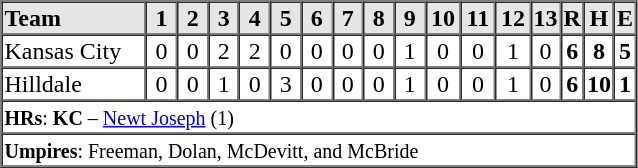<table border=1 cellspacing=0 width=425 style="margin-left:3em;">
<tr style="text-align:center; background-color:#e6e6e6;">
<th align=left width=28%>Team</th>
<th width=6%>1</th>
<th width=6%>2</th>
<th width=6%>3</th>
<th width=6%>4</th>
<th width=6%>5</th>
<th width=6%>6</th>
<th width=6%>7</th>
<th width=6%>8</th>
<th width=6%>9</th>
<th width=6%>10</th>
<th width=6%>11</th>
<th width=6%>12</th>
<th width=6%>13</th>
<th width=6%>R</th>
<th width=6%>H</th>
<th width=6%>E</th>
</tr>
<tr style="text-align:center;">
<td align=left>Kansas City</td>
<td>0</td>
<td>0</td>
<td>2</td>
<td>2</td>
<td>0</td>
<td>0</td>
<td>0</td>
<td>0</td>
<td>1</td>
<td>0</td>
<td>0</td>
<td>1</td>
<td>0</td>
<td><strong>6</strong></td>
<td><strong>8</strong></td>
<td><strong>5</strong></td>
</tr>
<tr style="text-align:center;">
<td align=left>Hilldale</td>
<td>0</td>
<td>0</td>
<td>1</td>
<td>0</td>
<td>3</td>
<td>0</td>
<td>0</td>
<td>0</td>
<td>1</td>
<td>0</td>
<td>0</td>
<td>1</td>
<td>0</td>
<td><strong>6</strong></td>
<td><strong>10</strong></td>
<td><strong>1</strong></td>
</tr>
<tr style="text-align:left;">
<td colspan=17><small><strong>HRs</strong>: <strong>KC</strong> – <a href='#'>Newt Joseph</a> (1) </small></td>
</tr>
<tr style="text-align:left;">
<td colspan=17><small><strong>Umpires</strong>: Freeman, Dolan, McDevitt, and McBride</small></td>
</tr>
<tr style="text-align:left;">
</tr>
</table>
